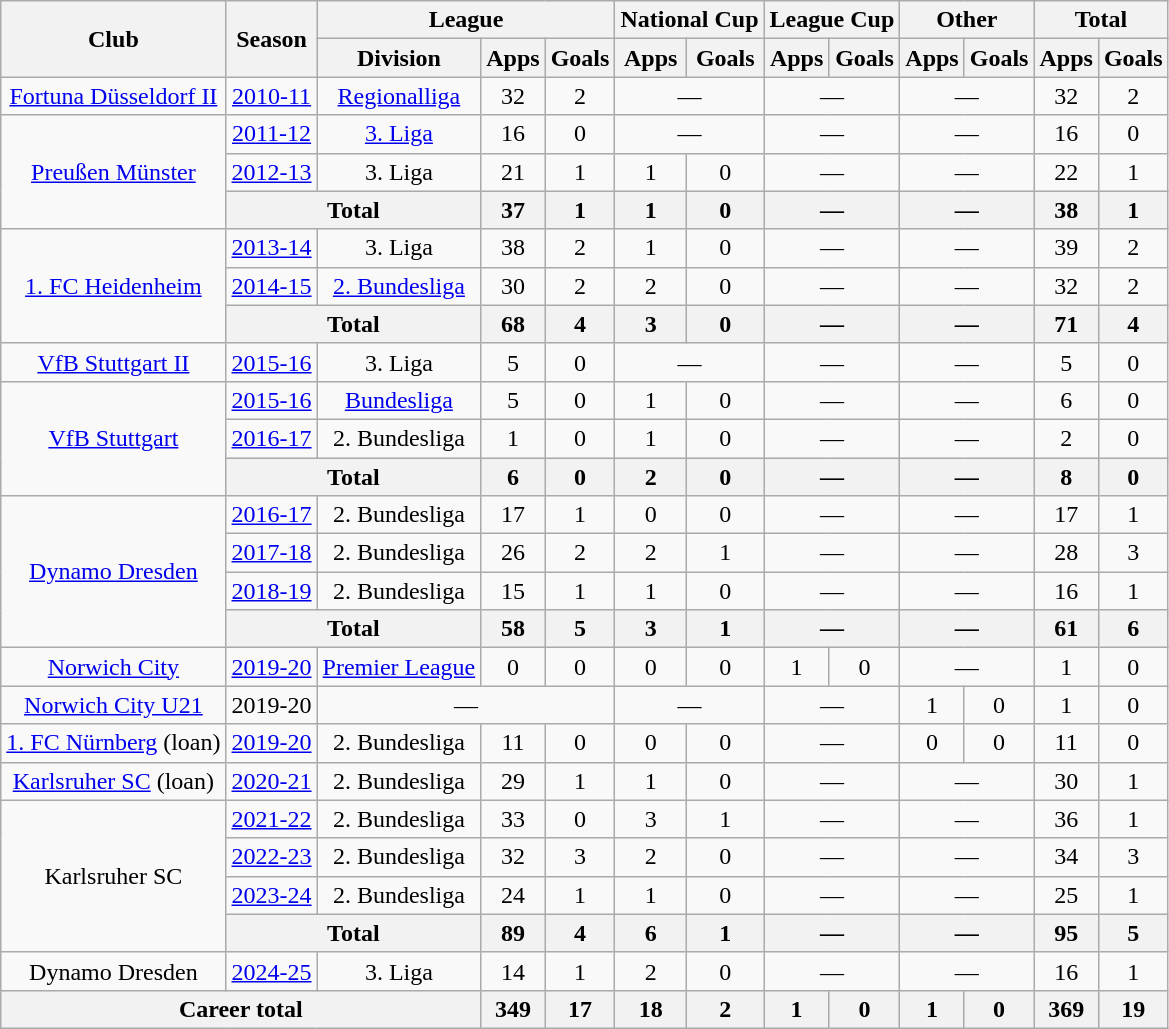<table class="wikitable" style="text-align:center">
<tr>
<th rowspan="2">Club</th>
<th rowspan="2">Season</th>
<th colspan="3">League</th>
<th colspan="2">National Cup</th>
<th colspan="2">League Cup</th>
<th colspan="2">Other</th>
<th colspan="2">Total</th>
</tr>
<tr>
<th>Division</th>
<th>Apps</th>
<th>Goals</th>
<th>Apps</th>
<th>Goals</th>
<th>Apps</th>
<th>Goals</th>
<th>Apps</th>
<th>Goals</th>
<th>Apps</th>
<th>Goals</th>
</tr>
<tr>
<td><a href='#'>Fortuna Düsseldorf II</a></td>
<td><a href='#'>2010-11</a></td>
<td><a href='#'>Regionalliga</a></td>
<td>32</td>
<td>2</td>
<td colspan="2">—</td>
<td colspan="2">—</td>
<td colspan="2">—</td>
<td>32</td>
<td>2</td>
</tr>
<tr>
<td rowspan="3"><a href='#'>Preußen Münster</a></td>
<td><a href='#'>2011-12</a></td>
<td><a href='#'>3. Liga</a></td>
<td>16</td>
<td>0</td>
<td colspan="2">—</td>
<td colspan="2">—</td>
<td colspan="2">—</td>
<td>16</td>
<td>0</td>
</tr>
<tr>
<td><a href='#'>2012-13</a></td>
<td>3. Liga</td>
<td>21</td>
<td>1</td>
<td>1</td>
<td>0</td>
<td colspan="2">—</td>
<td colspan="2">—</td>
<td>22</td>
<td>1</td>
</tr>
<tr>
<th colspan="2">Total</th>
<th>37</th>
<th>1</th>
<th>1</th>
<th>0</th>
<th colspan="2">—</th>
<th colspan="2">—</th>
<th>38</th>
<th>1</th>
</tr>
<tr>
<td rowspan="3"><a href='#'>1. FC Heidenheim</a></td>
<td><a href='#'>2013-14</a></td>
<td>3. Liga</td>
<td>38</td>
<td>2</td>
<td>1</td>
<td>0</td>
<td colspan="2">—</td>
<td colspan="2">—</td>
<td>39</td>
<td>2</td>
</tr>
<tr>
<td><a href='#'>2014-15</a></td>
<td><a href='#'>2. Bundesliga</a></td>
<td>30</td>
<td>2</td>
<td>2</td>
<td>0</td>
<td colspan="2">—</td>
<td colspan="2">—</td>
<td>32</td>
<td>2</td>
</tr>
<tr>
<th colspan="2">Total</th>
<th>68</th>
<th>4</th>
<th>3</th>
<th>0</th>
<th colspan="2">—</th>
<th colspan="2">—</th>
<th>71</th>
<th>4</th>
</tr>
<tr>
<td><a href='#'>VfB Stuttgart II</a></td>
<td><a href='#'>2015-16</a></td>
<td>3. Liga</td>
<td>5</td>
<td>0</td>
<td colspan="2">—</td>
<td colspan="2">—</td>
<td colspan="2">—</td>
<td>5</td>
<td>0</td>
</tr>
<tr>
<td rowspan="3"><a href='#'>VfB Stuttgart</a></td>
<td><a href='#'>2015-16</a></td>
<td><a href='#'>Bundesliga</a></td>
<td>5</td>
<td>0</td>
<td>1</td>
<td>0</td>
<td colspan="2">—</td>
<td colspan="2">—</td>
<td>6</td>
<td>0</td>
</tr>
<tr>
<td><a href='#'>2016-17</a></td>
<td>2. Bundesliga</td>
<td>1</td>
<td>0</td>
<td>1</td>
<td>0</td>
<td colspan="2">—</td>
<td colspan="2">—</td>
<td>2</td>
<td>0</td>
</tr>
<tr>
<th colspan="2">Total</th>
<th>6</th>
<th>0</th>
<th>2</th>
<th>0</th>
<th colspan="2">—</th>
<th colspan="2">—</th>
<th>8</th>
<th>0</th>
</tr>
<tr>
<td rowspan="4"><a href='#'>Dynamo Dresden</a></td>
<td><a href='#'>2016-17</a></td>
<td>2. Bundesliga</td>
<td>17</td>
<td>1</td>
<td>0</td>
<td>0</td>
<td colspan="2">—</td>
<td colspan="2">—</td>
<td>17</td>
<td>1</td>
</tr>
<tr>
<td><a href='#'>2017-18</a></td>
<td>2. Bundesliga</td>
<td>26</td>
<td>2</td>
<td>2</td>
<td>1</td>
<td colspan="2">—</td>
<td colspan="2">—</td>
<td>28</td>
<td>3</td>
</tr>
<tr>
<td><a href='#'>2018-19</a></td>
<td>2. Bundesliga</td>
<td>15</td>
<td>1</td>
<td>1</td>
<td>0</td>
<td colspan="2">—</td>
<td colspan="2">—</td>
<td>16</td>
<td>1</td>
</tr>
<tr>
<th colspan="2">Total</th>
<th>58</th>
<th>5</th>
<th>3</th>
<th>1</th>
<th colspan="2">—</th>
<th colspan="2">—</th>
<th>61</th>
<th>6</th>
</tr>
<tr>
<td><a href='#'>Norwich City</a></td>
<td><a href='#'>2019-20</a></td>
<td><a href='#'>Premier League</a></td>
<td>0</td>
<td>0</td>
<td>0</td>
<td>0</td>
<td>1</td>
<td>0</td>
<td colspan="2">—</td>
<td>1</td>
<td>0</td>
</tr>
<tr>
<td><a href='#'>Norwich City U21</a></td>
<td>2019-20</td>
<td colspan="3">—</td>
<td colspan="2">—</td>
<td colspan="2">—</td>
<td>1</td>
<td>0</td>
<td>1</td>
<td>0</td>
</tr>
<tr>
<td><a href='#'>1. FC Nürnberg</a> (loan)</td>
<td><a href='#'>2019-20</a></td>
<td>2. Bundesliga</td>
<td>11</td>
<td>0</td>
<td>0</td>
<td>0</td>
<td colspan="2">—</td>
<td>0</td>
<td>0</td>
<td>11</td>
<td>0</td>
</tr>
<tr>
<td><a href='#'>Karlsruher SC</a> (loan)</td>
<td><a href='#'>2020-21</a></td>
<td>2. Bundesliga</td>
<td>29</td>
<td>1</td>
<td>1</td>
<td>0</td>
<td colspan="2">—</td>
<td colspan="2">—</td>
<td>30</td>
<td>1</td>
</tr>
<tr>
<td rowspan="4">Karlsruher SC</td>
<td><a href='#'>2021-22</a></td>
<td>2. Bundesliga</td>
<td>33</td>
<td>0</td>
<td>3</td>
<td>1</td>
<td colspan="2">—</td>
<td colspan="2">—</td>
<td>36</td>
<td>1</td>
</tr>
<tr>
<td><a href='#'>2022-23</a></td>
<td>2. Bundesliga</td>
<td>32</td>
<td>3</td>
<td>2</td>
<td>0</td>
<td colspan="2">—</td>
<td colspan="2">—</td>
<td>34</td>
<td>3</td>
</tr>
<tr>
<td><a href='#'>2023-24</a></td>
<td>2. Bundesliga</td>
<td>24</td>
<td>1</td>
<td>1</td>
<td>0</td>
<td colspan="2">—</td>
<td colspan="2">—</td>
<td>25</td>
<td>1</td>
</tr>
<tr>
<th colspan="2">Total</th>
<th>89</th>
<th>4</th>
<th>6</th>
<th>1</th>
<th colspan="2">—</th>
<th colspan="2">—</th>
<th>95</th>
<th>5</th>
</tr>
<tr>
<td>Dynamo Dresden</td>
<td><a href='#'>2024-25</a></td>
<td>3. Liga</td>
<td>14</td>
<td>1</td>
<td>2</td>
<td>0</td>
<td colspan="2">—</td>
<td colspan="2">—</td>
<td>16</td>
<td>1</td>
</tr>
<tr>
<th colspan="3">Career total</th>
<th>349</th>
<th>17</th>
<th>18</th>
<th>2</th>
<th>1</th>
<th>0</th>
<th>1</th>
<th>0</th>
<th>369</th>
<th>19</th>
</tr>
</table>
